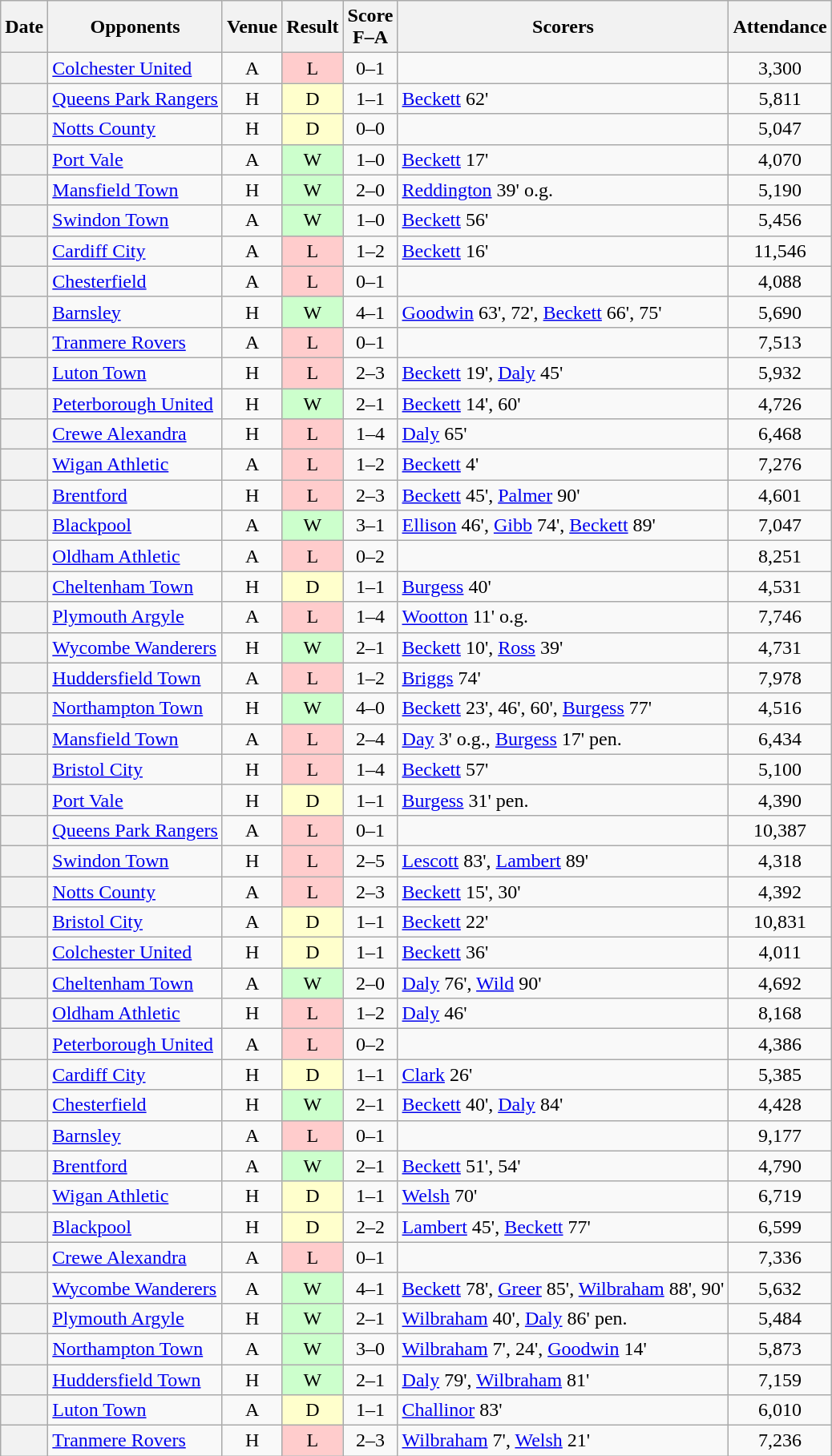<table class="wikitable plainrowheaders sortable" style="text-align:center">
<tr>
<th scope="col">Date</th>
<th scope="col">Opponents</th>
<th scope="col">Venue</th>
<th scope="col">Result</th>
<th scope="col">Score<br>F–A</th>
<th scope="col" class="unsortable">Scorers</th>
<th scope="col">Attendance</th>
</tr>
<tr>
<th scope=row></th>
<td align=left><a href='#'>Colchester United</a></td>
<td>A</td>
<td bgcolor=#FFCCCC>L</td>
<td>0–1</td>
<td align=left></td>
<td>3,300</td>
</tr>
<tr>
<th scope=row></th>
<td align=left><a href='#'>Queens Park Rangers</a></td>
<td>H</td>
<td bgcolor=#FFFFCC>D</td>
<td>1–1</td>
<td align=left><a href='#'>Beckett</a> 62'</td>
<td>5,811</td>
</tr>
<tr>
<th scope=row></th>
<td align=left><a href='#'>Notts County</a></td>
<td>H</td>
<td bgcolor=#FFFFCC>D</td>
<td>0–0</td>
<td align=left></td>
<td>5,047</td>
</tr>
<tr>
<th scope=row></th>
<td align=left><a href='#'>Port Vale</a></td>
<td>A</td>
<td bgcolor=#CCFFCC>W</td>
<td>1–0</td>
<td align=left><a href='#'>Beckett</a> 17'</td>
<td>4,070</td>
</tr>
<tr>
<th scope=row></th>
<td align=left><a href='#'>Mansfield Town</a></td>
<td>H</td>
<td bgcolor=#CCFFCC>W</td>
<td>2–0</td>
<td align=left><a href='#'>Reddington</a> 39' o.g.</td>
<td>5,190</td>
</tr>
<tr>
<th scope=row></th>
<td align=left><a href='#'>Swindon Town</a></td>
<td>A</td>
<td bgcolor=#CCFFCC>W</td>
<td>1–0</td>
<td align=left><a href='#'>Beckett</a> 56'</td>
<td>5,456</td>
</tr>
<tr>
<th scope=row></th>
<td align=left><a href='#'>Cardiff City</a></td>
<td>A</td>
<td bgcolor=#FFCCCC>L</td>
<td>1–2</td>
<td align=left><a href='#'>Beckett</a> 16'</td>
<td>11,546</td>
</tr>
<tr>
<th scope=row></th>
<td align=left><a href='#'>Chesterfield</a></td>
<td>A</td>
<td bgcolor=#FFCCCC>L</td>
<td>0–1</td>
<td align=left></td>
<td>4,088</td>
</tr>
<tr>
<th scope=row></th>
<td align=left><a href='#'>Barnsley</a></td>
<td>H</td>
<td bgcolor=#CCFFCC>W</td>
<td>4–1</td>
<td align=left><a href='#'>Goodwin</a> 63', 72', <a href='#'>Beckett</a> 66', 75'</td>
<td>5,690</td>
</tr>
<tr>
<th scope=row></th>
<td align=left><a href='#'>Tranmere Rovers</a></td>
<td>A</td>
<td bgcolor=#FFCCCC>L</td>
<td>0–1</td>
<td align=left></td>
<td>7,513</td>
</tr>
<tr>
<th scope=row></th>
<td align=left><a href='#'>Luton Town</a></td>
<td>H</td>
<td bgcolor=#FFCCCC>L</td>
<td>2–3</td>
<td align=left><a href='#'>Beckett</a> 19', <a href='#'>Daly</a> 45'</td>
<td>5,932</td>
</tr>
<tr>
<th scope=row></th>
<td align=left><a href='#'>Peterborough United</a></td>
<td>H</td>
<td bgcolor=#CCFFCC>W</td>
<td>2–1</td>
<td align=left><a href='#'>Beckett</a> 14', 60'</td>
<td>4,726</td>
</tr>
<tr>
<th scope=row></th>
<td align=left><a href='#'>Crewe Alexandra</a></td>
<td>H</td>
<td bgcolor=#FFCCCC>L</td>
<td>1–4</td>
<td align=left><a href='#'>Daly</a> 65'</td>
<td>6,468</td>
</tr>
<tr>
<th scope=row></th>
<td align=left><a href='#'>Wigan Athletic</a></td>
<td>A</td>
<td bgcolor=#FFCCCC>L</td>
<td>1–2</td>
<td align=left><a href='#'>Beckett</a> 4'</td>
<td>7,276</td>
</tr>
<tr>
<th scope=row></th>
<td align=left><a href='#'>Brentford</a></td>
<td>H</td>
<td bgcolor=#FFCCCC>L</td>
<td>2–3</td>
<td align=left><a href='#'>Beckett</a> 45', <a href='#'>Palmer</a> 90'</td>
<td>4,601</td>
</tr>
<tr>
<th scope=row></th>
<td align=left><a href='#'>Blackpool</a></td>
<td>A</td>
<td bgcolor=#CCFFCC>W</td>
<td>3–1</td>
<td align=left><a href='#'>Ellison</a> 46', <a href='#'>Gibb</a> 74', <a href='#'>Beckett</a> 89'</td>
<td>7,047</td>
</tr>
<tr>
<th scope=row></th>
<td align=left><a href='#'>Oldham Athletic</a></td>
<td>A</td>
<td bgcolor=#FFCCCC>L</td>
<td>0–2</td>
<td align=left></td>
<td>8,251</td>
</tr>
<tr>
<th scope=row></th>
<td align=left><a href='#'>Cheltenham Town</a></td>
<td>H</td>
<td bgcolor=#FFFFCC>D</td>
<td>1–1</td>
<td align=left><a href='#'>Burgess</a> 40'</td>
<td>4,531</td>
</tr>
<tr>
<th scope=row></th>
<td align=left><a href='#'>Plymouth Argyle</a></td>
<td>A</td>
<td bgcolor=#FFCCCC>L</td>
<td>1–4</td>
<td align=left><a href='#'>Wootton</a> 11' o.g.</td>
<td>7,746</td>
</tr>
<tr>
<th scope=row></th>
<td align=left><a href='#'>Wycombe Wanderers</a></td>
<td>H</td>
<td bgcolor=#CCFFCC>W</td>
<td>2–1</td>
<td align=left><a href='#'>Beckett</a> 10', <a href='#'>Ross</a> 39'</td>
<td>4,731</td>
</tr>
<tr>
<th scope=row></th>
<td align=left><a href='#'>Huddersfield Town</a></td>
<td>A</td>
<td bgcolor=#FFCCCC>L</td>
<td>1–2</td>
<td align=left><a href='#'>Briggs</a> 74'</td>
<td>7,978</td>
</tr>
<tr>
<th scope=row></th>
<td align=left><a href='#'>Northampton Town</a></td>
<td>H</td>
<td bgcolor="#CCFFCC">W</td>
<td>4–0</td>
<td align=left><a href='#'>Beckett</a> 23', 46', 60', <a href='#'>Burgess</a> 77'</td>
<td>4,516</td>
</tr>
<tr>
<th scope=row></th>
<td align=left><a href='#'>Mansfield Town</a></td>
<td>A</td>
<td bgcolor=#FFCCCC>L</td>
<td>2–4</td>
<td align=left><a href='#'>Day</a> 3' o.g., <a href='#'>Burgess</a> 17' pen.</td>
<td>6,434</td>
</tr>
<tr>
<th scope=row></th>
<td align=left><a href='#'>Bristol City</a></td>
<td>H</td>
<td bgcolor=#FFCCCC>L</td>
<td>1–4</td>
<td align=left><a href='#'>Beckett</a> 57'</td>
<td>5,100</td>
</tr>
<tr>
<th scope=row></th>
<td align=left><a href='#'>Port Vale</a></td>
<td>H</td>
<td bgcolor=#FFFFCC>D</td>
<td>1–1</td>
<td align=left><a href='#'>Burgess</a> 31' pen.</td>
<td>4,390</td>
</tr>
<tr>
<th scope=row></th>
<td align=left><a href='#'>Queens Park Rangers</a></td>
<td>A</td>
<td bgcolor=#FFCCCC>L</td>
<td>0–1</td>
<td align=left></td>
<td>10,387</td>
</tr>
<tr>
<th scope=row></th>
<td align=left><a href='#'>Swindon Town</a></td>
<td>H</td>
<td bgcolor=#FFCCCC>L</td>
<td>2–5</td>
<td align=left><a href='#'>Lescott</a> 83', <a href='#'>Lambert</a> 89'</td>
<td>4,318</td>
</tr>
<tr>
<th scope=row></th>
<td align=left><a href='#'>Notts County</a></td>
<td>A</td>
<td bgcolor=#FFCCCC>L</td>
<td>2–3</td>
<td align=left><a href='#'>Beckett</a> 15', 30'</td>
<td>4,392</td>
</tr>
<tr>
<th scope=row></th>
<td align=left><a href='#'>Bristol City</a></td>
<td>A</td>
<td bgcolor=#FFFFCC>D</td>
<td>1–1</td>
<td align=left><a href='#'>Beckett</a> 22'</td>
<td>10,831</td>
</tr>
<tr>
<th scope=row></th>
<td align=left><a href='#'>Colchester United</a></td>
<td>H</td>
<td bgcolor=#FFFFCC>D</td>
<td>1–1</td>
<td align=left><a href='#'>Beckett</a> 36'</td>
<td>4,011</td>
</tr>
<tr>
<th scope=row></th>
<td align=left><a href='#'>Cheltenham Town</a></td>
<td>A</td>
<td bgcolor=#CCFFCC>W</td>
<td>2–0</td>
<td align=left><a href='#'>Daly</a> 76', <a href='#'>Wild</a> 90'</td>
<td>4,692</td>
</tr>
<tr>
<th scope=row></th>
<td align=left><a href='#'>Oldham Athletic</a></td>
<td>H</td>
<td bgcolor=#FFCCCC>L</td>
<td>1–2</td>
<td align=left><a href='#'>Daly</a> 46'</td>
<td>8,168</td>
</tr>
<tr>
<th scope=row></th>
<td align=left><a href='#'>Peterborough United</a></td>
<td>A</td>
<td bgcolor=#FFCCCC>L</td>
<td>0–2</td>
<td align=left></td>
<td>4,386</td>
</tr>
<tr>
<th scope=row></th>
<td align=left><a href='#'>Cardiff City</a></td>
<td>H</td>
<td bgcolor=#FFFFCC>D</td>
<td>1–1</td>
<td align=left><a href='#'>Clark</a> 26'</td>
<td>5,385</td>
</tr>
<tr>
<th scope=row></th>
<td align=left><a href='#'>Chesterfield</a></td>
<td>H</td>
<td bgcolor=#CCFFCC>W</td>
<td>2–1</td>
<td align=left><a href='#'>Beckett</a> 40', <a href='#'>Daly</a> 84'</td>
<td>4,428</td>
</tr>
<tr>
<th scope=row></th>
<td align=left><a href='#'>Barnsley</a></td>
<td>A</td>
<td bgcolor=#FFCCCC>L</td>
<td>0–1</td>
<td align=left></td>
<td>9,177</td>
</tr>
<tr>
<th scope=row></th>
<td align=left><a href='#'>Brentford</a></td>
<td>A</td>
<td bgcolor=#CCFFCC>W</td>
<td>2–1</td>
<td align=left><a href='#'>Beckett</a> 51', 54'</td>
<td>4,790</td>
</tr>
<tr>
<th scope=row></th>
<td align=left><a href='#'>Wigan Athletic</a></td>
<td>H</td>
<td bgcolor=#FFFFCC>D</td>
<td>1–1</td>
<td align=left><a href='#'>Welsh</a> 70'</td>
<td>6,719</td>
</tr>
<tr>
<th scope=row></th>
<td align=left><a href='#'>Blackpool</a></td>
<td>H</td>
<td bgcolor=#FFFFCC>D</td>
<td>2–2</td>
<td align=left><a href='#'>Lambert</a> 45', <a href='#'>Beckett</a> 77'</td>
<td>6,599</td>
</tr>
<tr>
<th scope=row></th>
<td align=left><a href='#'>Crewe Alexandra</a></td>
<td>A</td>
<td bgcolor=#FFCCCC>L</td>
<td>0–1</td>
<td align=left></td>
<td>7,336</td>
</tr>
<tr>
<th scope=row></th>
<td align=left><a href='#'>Wycombe Wanderers</a></td>
<td>A</td>
<td bgcolor=#CCFFCC>W</td>
<td>4–1</td>
<td align=left><a href='#'>Beckett</a> 78', <a href='#'>Greer</a> 85', <a href='#'>Wilbraham</a> 88', 90'</td>
<td>5,632</td>
</tr>
<tr>
<th scope=row></th>
<td align=left><a href='#'>Plymouth Argyle</a></td>
<td>H</td>
<td bgcolor=#CCFFCC>W</td>
<td>2–1</td>
<td align=left><a href='#'>Wilbraham</a> 40', <a href='#'>Daly</a> 86' pen.</td>
<td>5,484</td>
</tr>
<tr>
<th scope=row></th>
<td align=left><a href='#'>Northampton Town</a></td>
<td>A</td>
<td bgcolor=#CCFFCC>W</td>
<td>3–0</td>
<td align=left><a href='#'>Wilbraham</a> 7', 24', <a href='#'>Goodwin</a> 14'</td>
<td>5,873</td>
</tr>
<tr>
<th scope=row></th>
<td align=left><a href='#'>Huddersfield Town</a></td>
<td>H</td>
<td bgcolor=#CCFFCC>W</td>
<td>2–1</td>
<td align=left><a href='#'>Daly</a> 79', <a href='#'>Wilbraham</a> 81'</td>
<td>7,159</td>
</tr>
<tr>
<th scope=row></th>
<td align=left><a href='#'>Luton Town</a></td>
<td>A</td>
<td bgcolor=#FFFFCC>D</td>
<td>1–1</td>
<td align=left><a href='#'>Challinor</a> 83'</td>
<td>6,010</td>
</tr>
<tr>
<th scope=row></th>
<td align=left><a href='#'>Tranmere Rovers</a></td>
<td>H</td>
<td bgcolor=#FFCCCC>L</td>
<td>2–3</td>
<td align=left><a href='#'>Wilbraham</a> 7', <a href='#'>Welsh</a> 21'</td>
<td>7,236</td>
</tr>
</table>
